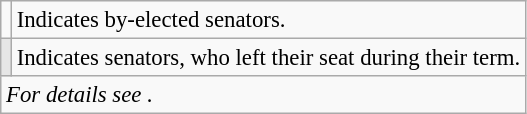<table class="wikitable" style="font-size: 95%;">
<tr>
<td></td>
<td>Indicates by-elected senators.</td>
</tr>
<tr>
<td style="background: #E6E6E6;"></td>
<td>Indicates senators, who left their seat during their term.</td>
</tr>
<tr>
<td colspan="2"><em>For details see .</em></td>
</tr>
</table>
